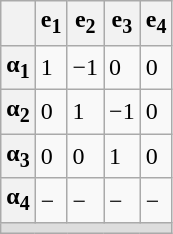<table class=wikitable>
<tr>
<th></th>
<th>e<sub>1</sub></th>
<th>e<sub>2</sub></th>
<th>e<sub>3</sub></th>
<th>e<sub>4</sub></th>
</tr>
<tr>
<th>α<sub>1</sub></th>
<td>1</td>
<td>−1</td>
<td>0</td>
<td>0</td>
</tr>
<tr>
<th>α<sub>2</sub></th>
<td>0</td>
<td>1</td>
<td>−1</td>
<td>0</td>
</tr>
<tr>
<th>α<sub>3</sub></th>
<td>0</td>
<td>0</td>
<td>1</td>
<td>0</td>
</tr>
<tr>
<th>α<sub>4</sub></th>
<td>−</td>
<td>−</td>
<td>−</td>
<td>−</td>
</tr>
<tr BGCOLOR="#ddd">
<td colspan=5 align=center></td>
</tr>
</table>
